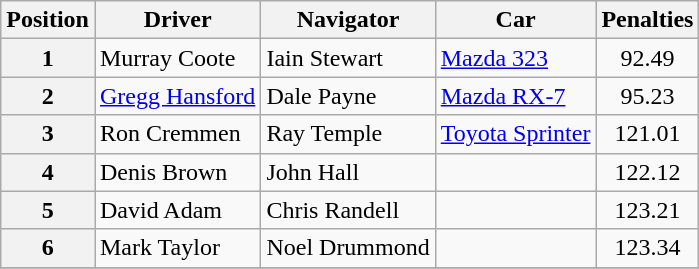<table class="wikitable" border="1">
<tr>
<th>Position</th>
<th>Driver</th>
<th>Navigator</th>
<th>Car</th>
<th>Penalties</th>
</tr>
<tr>
<th>1</th>
<td>Murray Coote</td>
<td>Iain Stewart</td>
<td><a href='#'>Mazda 323</a></td>
<td align="center">92.49</td>
</tr>
<tr>
<th>2</th>
<td><a href='#'>Gregg Hansford</a></td>
<td>Dale Payne</td>
<td><a href='#'>Mazda RX-7</a></td>
<td align="center">95.23</td>
</tr>
<tr>
<th>3</th>
<td>Ron Cremmen</td>
<td>Ray Temple</td>
<td><a href='#'>Toyota Sprinter</a></td>
<td align="center">121.01</td>
</tr>
<tr>
<th>4</th>
<td>Denis Brown</td>
<td>John Hall</td>
<td></td>
<td align="center">122.12</td>
</tr>
<tr>
<th>5</th>
<td>David Adam</td>
<td>Chris Randell</td>
<td></td>
<td align="center">123.21</td>
</tr>
<tr>
<th>6</th>
<td>Mark Taylor</td>
<td>Noel Drummond</td>
<td></td>
<td align="center">123.34</td>
</tr>
<tr>
</tr>
</table>
